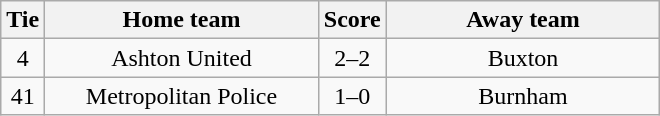<table class="wikitable" style="text-align:center;">
<tr>
<th width=20>Tie</th>
<th width=175>Home team</th>
<th width=20>Score</th>
<th width=175>Away team</th>
</tr>
<tr>
<td>4</td>
<td>Ashton United</td>
<td>2–2</td>
<td>Buxton</td>
</tr>
<tr>
<td>41</td>
<td>Metropolitan Police</td>
<td>1–0</td>
<td>Burnham</td>
</tr>
</table>
